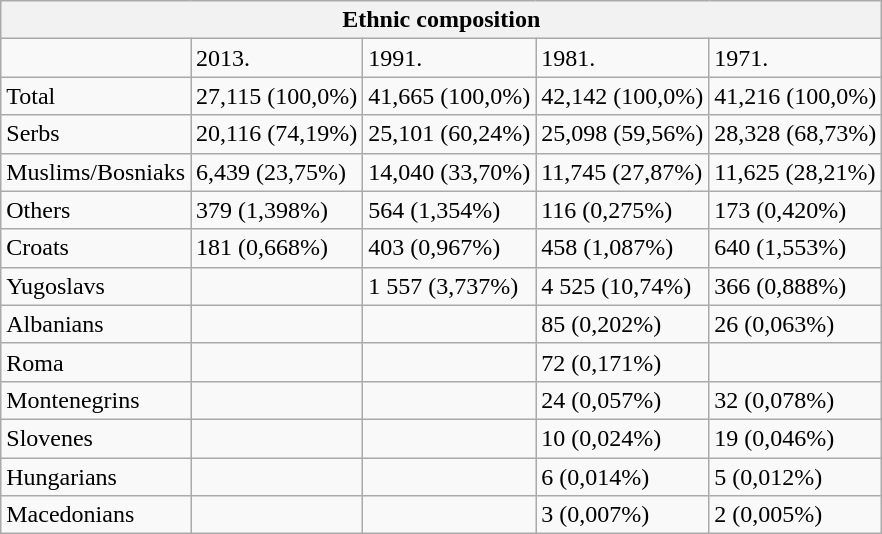<table class="wikitable">
<tr>
<th colspan="8">Ethnic composition</th>
</tr>
<tr>
<td></td>
<td>2013.</td>
<td>1991.</td>
<td>1981.</td>
<td>1971.</td>
</tr>
<tr>
<td>Total</td>
<td>27,115 (100,0%)</td>
<td>41,665 (100,0%)</td>
<td>42,142 (100,0%)</td>
<td>41,216 (100,0%)</td>
</tr>
<tr>
<td>Serbs</td>
<td>20,116 (74,19%)</td>
<td>25,101 (60,24%)</td>
<td>25,098 (59,56%)</td>
<td>28,328 (68,73%)</td>
</tr>
<tr>
<td>Muslims/Bosniaks</td>
<td>6,439 (23,75%)</td>
<td>14,040 (33,70%)</td>
<td>11,745 (27,87%)</td>
<td>11,625 (28,21%)</td>
</tr>
<tr>
<td>Others</td>
<td>379 (1,398%)</td>
<td>564 (1,354%)</td>
<td>116 (0,275%)</td>
<td>173 (0,420%)</td>
</tr>
<tr>
<td>Croats</td>
<td>181 (0,668%)</td>
<td>403 (0,967%)</td>
<td>458 (1,087%)</td>
<td>640 (1,553%)</td>
</tr>
<tr>
<td>Yugoslavs</td>
<td></td>
<td>1 557 (3,737%)</td>
<td>4 525 (10,74%)</td>
<td>366 (0,888%)</td>
</tr>
<tr>
<td>Albanians</td>
<td></td>
<td></td>
<td>85 (0,202%)</td>
<td>26 (0,063%)</td>
</tr>
<tr>
<td>Roma</td>
<td></td>
<td></td>
<td>72 (0,171%)</td>
<td></td>
</tr>
<tr>
<td>Montenegrins</td>
<td></td>
<td></td>
<td>24 (0,057%)</td>
<td>32 (0,078%)</td>
</tr>
<tr>
<td>Slovenes</td>
<td></td>
<td></td>
<td>10 (0,024%)</td>
<td>19 (0,046%)</td>
</tr>
<tr>
<td>Hungarians</td>
<td></td>
<td></td>
<td>6 (0,014%)</td>
<td>5 (0,012%)</td>
</tr>
<tr>
<td>Macedonians</td>
<td></td>
<td></td>
<td>3 (0,007%)</td>
<td>2 (0,005%)</td>
</tr>
</table>
